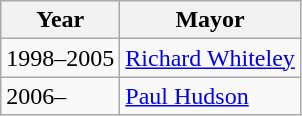<table class="wikitable">
<tr>
<th>Year</th>
<th>Mayor</th>
</tr>
<tr>
<td>1998–2005</td>
<td><a href='#'>Richard Whiteley</a></td>
</tr>
<tr>
<td>2006–</td>
<td><a href='#'>Paul Hudson</a></td>
</tr>
</table>
